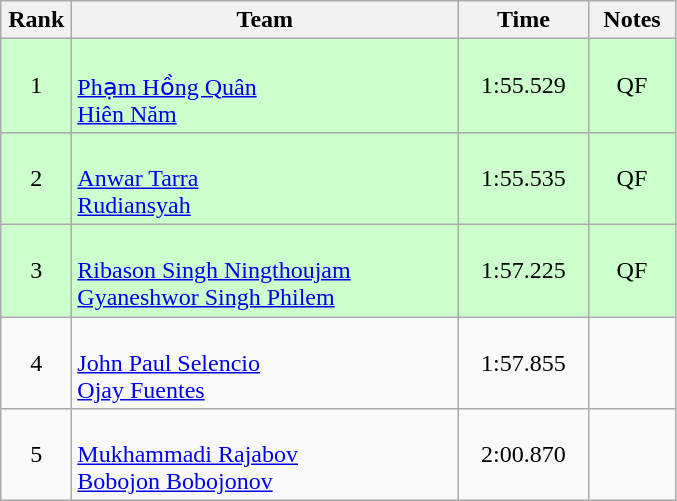<table class=wikitable style="text-align:center">
<tr>
<th width=40>Rank</th>
<th width=250>Team</th>
<th width=80>Time</th>
<th width=50>Notes</th>
</tr>
<tr bgcolor="ccffcc">
<td>1</td>
<td align=left><br><a href='#'>Phạm Hồng Quân</a><br><a href='#'>Hiên Năm</a></td>
<td>1:55.529</td>
<td>QF</td>
</tr>
<tr bgcolor="ccffcc">
<td>2</td>
<td align=left><br><a href='#'>Anwar Tarra</a><br><a href='#'>Rudiansyah</a></td>
<td>1:55.535</td>
<td>QF</td>
</tr>
<tr bgcolor="ccffcc">
<td>3</td>
<td align=left><br><a href='#'>Ribason Singh Ningthoujam</a><br><a href='#'>Gyaneshwor Singh Philem</a></td>
<td>1:57.225</td>
<td>QF</td>
</tr>
<tr>
<td>4</td>
<td align=left><br><a href='#'>John Paul Selencio</a><br><a href='#'>Ojay Fuentes</a></td>
<td>1:57.855</td>
<td></td>
</tr>
<tr>
<td>5</td>
<td align=left><br><a href='#'>Mukhammadi Rajabov</a><br><a href='#'>Bobojon Bobojonov</a></td>
<td>2:00.870</td>
<td></td>
</tr>
</table>
